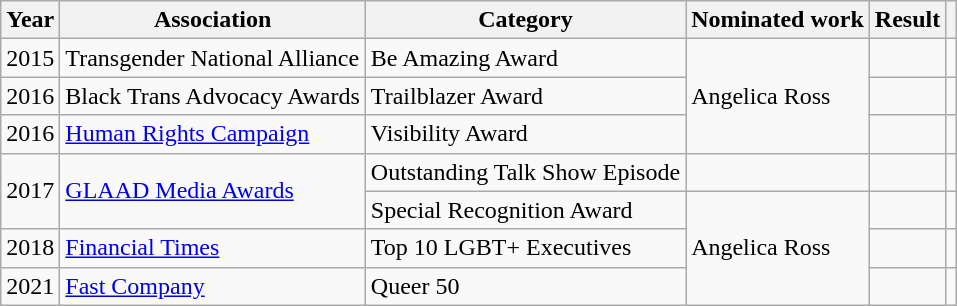<table class="wikitable sortable">
<tr>
<th scope="col">Year</th>
<th scope="col">Association</th>
<th scope="col">Category</th>
<th scope="col">Nominated work</th>
<th scope="col">Result</th>
<th scope="col" class="unsortable"></th>
</tr>
<tr>
<td>2015</td>
<td>Transgender National Alliance</td>
<td>Be Amazing Award</td>
<td rowspan="3">Angelica Ross</td>
<td></td>
<td></td>
</tr>
<tr>
<td>2016</td>
<td>Black Trans Advocacy Awards</td>
<td>Trailblazer Award</td>
<td></td>
<td></td>
</tr>
<tr>
<td>2016</td>
<td><a href='#'>Human Rights Campaign</a></td>
<td>Visibility Award</td>
<td></td>
<td></td>
</tr>
<tr>
<td rowspan="2">2017</td>
<td rowspan="2"><a href='#'>GLAAD Media Awards</a></td>
<td>Outstanding Talk Show Episode</td>
<td><em></em></td>
<td></td>
<td></td>
</tr>
<tr>
<td>Special Recognition Award</td>
<td rowspan="3">Angelica Ross</td>
<td></td>
<td></td>
</tr>
<tr>
<td>2018</td>
<td><a href='#'>Financial Times</a></td>
<td>Top 10 LGBT+ Executives</td>
<td></td>
<td></td>
</tr>
<tr>
<td>2021</td>
<td><a href='#'>Fast Company</a></td>
<td>Queer 50</td>
<td></td>
<td></td>
</tr>
</table>
